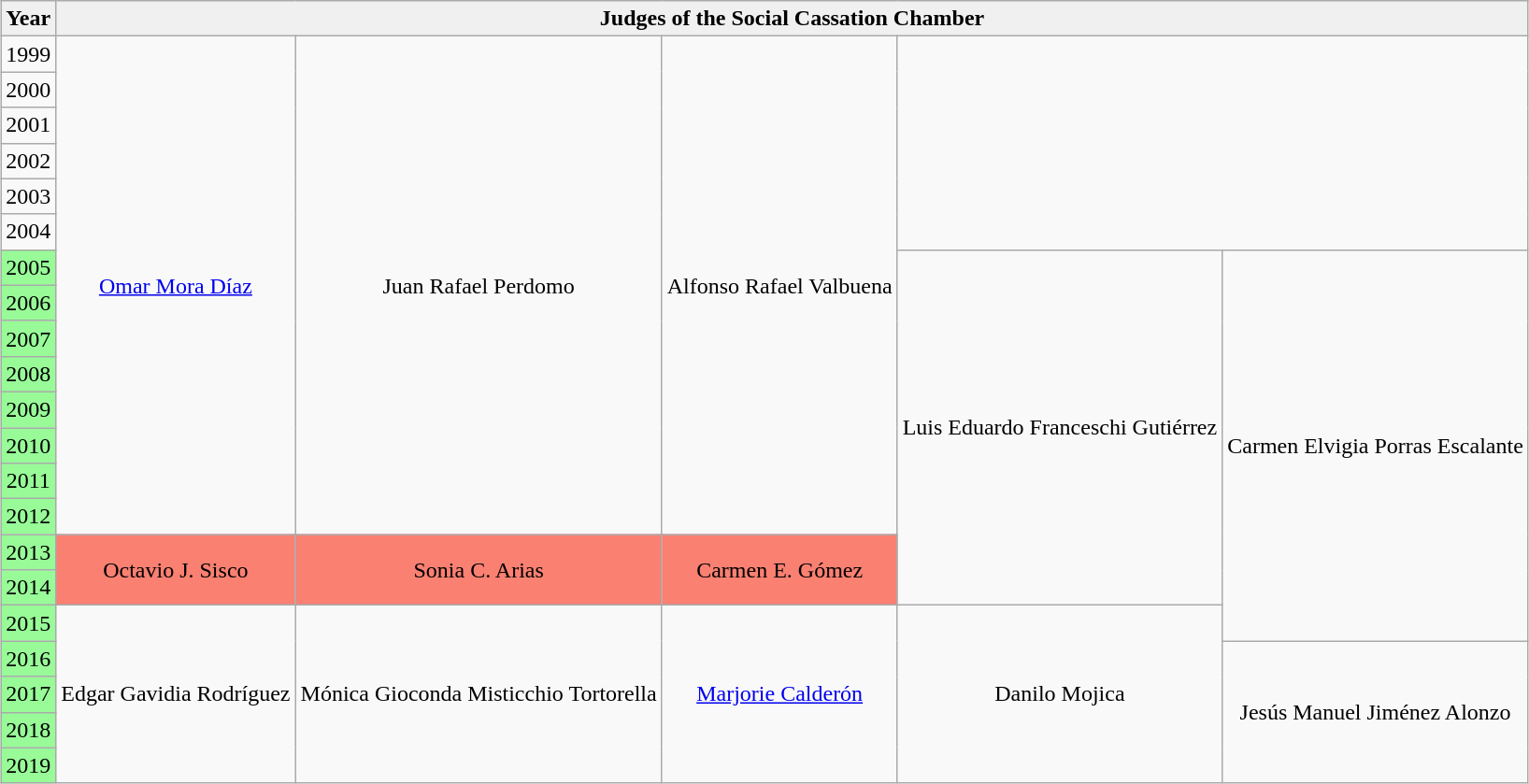<table class="wikitable" style="margin:1em auto; text-align:center">
<tr style="text-align:center; background:#f0f0f0;">
<td><strong>Year</strong></td>
<td colspan="5"><strong>Judges of the Social Cassation Chamber</strong></td>
</tr>
<tr>
<td>1999</td>
<td rowspan="14"><a href='#'>Omar Mora Díaz</a></td>
<td rowspan="14">Juan Rafael Perdomo</td>
<td rowspan="14">Alfonso Rafael Valbuena</td>
<td colspan="2" rowspan="6"></td>
</tr>
<tr>
<td>2000</td>
</tr>
<tr>
<td>2001</td>
</tr>
<tr>
<td>2002</td>
</tr>
<tr>
<td>2003</td>
</tr>
<tr>
<td>2004</td>
</tr>
<tr>
<td style="background:#98fb98; text-align:center;">2005</td>
<td rowspan="10">Luis Eduardo Franceschi Gutiérrez</td>
<td rowspan="11">Carmen Elvigia Porras Escalante</td>
</tr>
<tr>
<td style="background:#98fb98; text-align:center;">2006</td>
</tr>
<tr>
<td style="background:#98fb98; text-align:center;">2007</td>
</tr>
<tr>
<td style="background:#98fb98; text-align:center;">2008</td>
</tr>
<tr>
<td style="background:#98fb98; text-align:center;">2009</td>
</tr>
<tr>
<td style="background:#98fb98; text-align:center;">2010</td>
</tr>
<tr>
<td style="background:#98fb98; text-align:center;">2011</td>
</tr>
<tr>
<td style="background:#98fb98; text-align:center;">2012</td>
</tr>
<tr>
<td style="background:#98fb98; text-align:center;">2013</td>
<td style="background:salmon;" rowspan="2">Octavio J. Sisco</td>
<td style="background:salmon;" rowspan="2">Sonia C. Arias</td>
<td style="background:salmon;" rowspan="2">Carmen E. Gómez</td>
</tr>
<tr>
<td style="background:#98fb98; text-align:center;">2014</td>
</tr>
<tr>
<td style="background:#98fb98; text-align:center;">2015</td>
<td rowspan="5">Edgar Gavidia Rodríguez</td>
<td rowspan="5">Mónica Gioconda Misticchio Tortorella</td>
<td rowspan="5"><a href='#'>Marjorie Calderón</a></td>
<td rowspan="5">Danilo Mojica</td>
</tr>
<tr>
<td style="background:#98fb98; text-align:center;">2016</td>
<td rowspan="4">Jesús Manuel Jiménez Alonzo</td>
</tr>
<tr>
<td style="background:#98fb98; text-align:center;">2017</td>
</tr>
<tr>
<td style="background:#98fb98; text-align:center;">2018</td>
</tr>
<tr>
<td style="background:#98fb98; text-align:center;">2019</td>
</tr>
</table>
